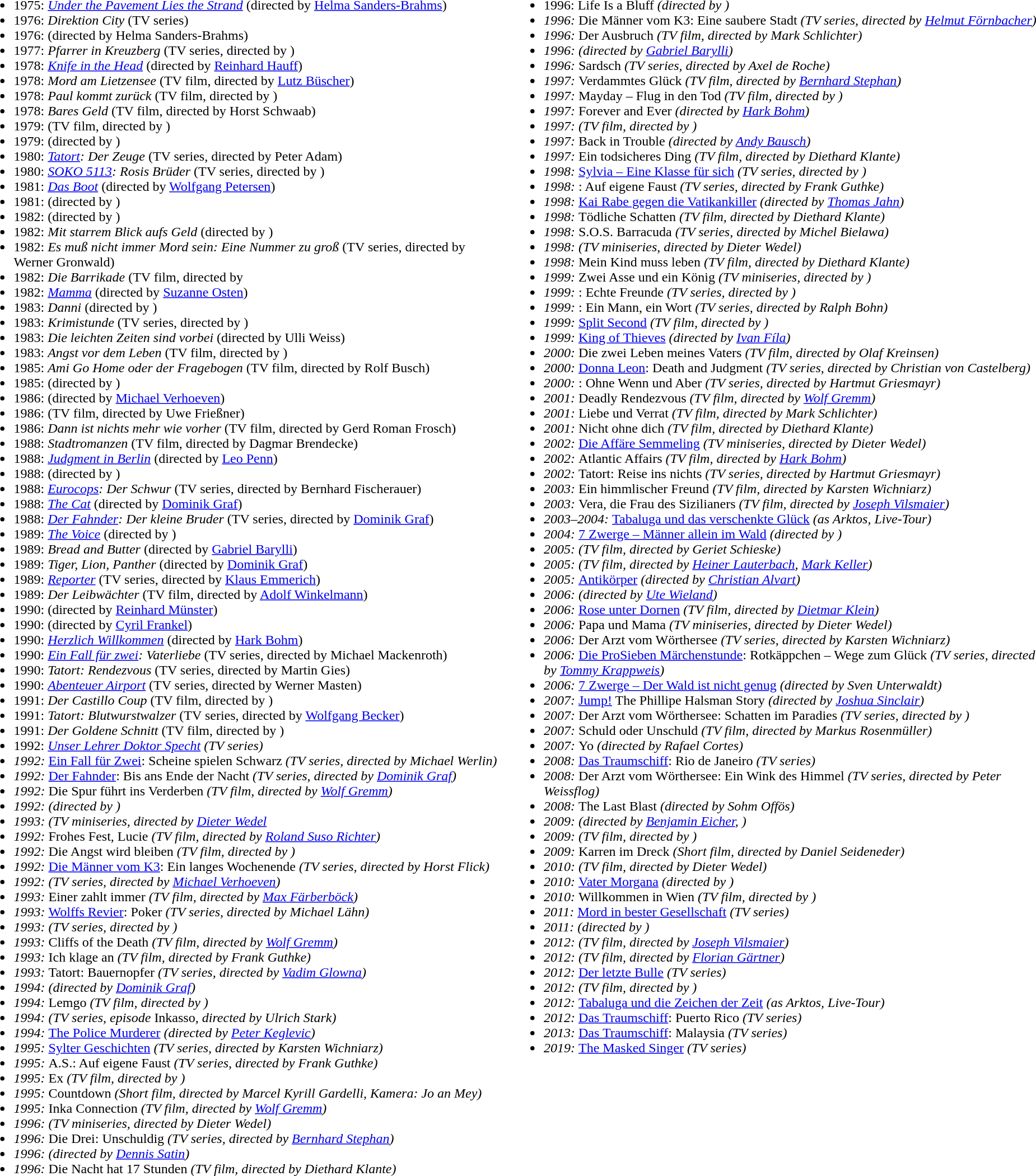<table width="100%">
<tr>
<td valign="top" width="50%"><br><ul><li>1975: <em><a href='#'>Under the Pavement Lies the Strand</a></em> (directed by <a href='#'>Helma Sanders-Brahms</a>)</li><li>1976: <em>Direktion City</em> (TV series)</li><li>1976: <em></em> (directed by Helma Sanders-Brahms)</li><li>1977: <em>Pfarrer in Kreuzberg</em> (TV series, directed by )</li><li>1978: <em><a href='#'>Knife in the Head</a></em> (directed by <a href='#'>Reinhard Hauff</a>)</li><li>1978: <em>Mord am Lietzensee</em> (TV film, directed by <a href='#'>Lutz Büscher</a>)</li><li>1978: <em>Paul kommt zurück</em> (TV film, directed by )</li><li>1978: <em>Bares Geld</em> (TV film, directed by Horst Schwaab)</li><li>1979: <em></em> (TV film, directed by )</li><li>1979: <em></em> (directed by )</li><li>1980: <em><a href='#'>Tatort</a>: Der Zeuge</em> (TV series, directed by Peter Adam)</li><li>1980: <em><a href='#'>SOKO 5113</a>: Rosis Brüder</em> (TV series, directed by )</li><li>1981: <em><a href='#'>Das Boot</a></em> (directed by <a href='#'>Wolfgang Petersen</a>)</li><li>1981: <em></em> (directed by )</li><li>1982: <em></em> (directed by )</li><li>1982: <em>Mit starrem Blick aufs Geld</em> (directed by )</li><li>1982: <em>Es muß nicht immer Mord sein: Eine Nummer zu groß</em> (TV series, directed by Werner Gronwald)</li><li>1982: <em>Die Barrikade</em> (TV film, directed by </li><li>1982: <em><a href='#'>Mamma</a></em> (directed by <a href='#'>Suzanne Osten</a>)</li><li>1983: <em>Danni</em> (directed by )</li><li>1983: <em>Krimistunde</em> (TV series, directed by )</li><li>1983: <em>Die leichten Zeiten sind vorbei</em> (directed by Ulli Weiss)</li><li>1983: <em>Angst vor dem Leben</em> (TV film, directed by )</li><li>1985: <em>Ami Go Home oder der Fragebogen</em> (TV film, directed by Rolf Busch)</li><li>1985: <em></em> (directed by )</li><li>1986: <em></em> (directed by <a href='#'>Michael Verhoeven</a>)</li><li>1986: <em></em> (TV film, directed by Uwe Frießner)</li><li>1986: <em>Dann ist nichts mehr wie vorher</em> (TV film, directed by Gerd Roman Frosch)</li><li>1988: <em>Stadtromanzen</em> (TV film, directed by Dagmar Brendecke)</li><li>1988: <em><a href='#'>Judgment in Berlin</a></em> (directed by <a href='#'>Leo Penn</a>)</li><li>1988: <em></em> (directed by )</li><li>1988: <em><a href='#'>Eurocops</a>: Der Schwur</em> (TV series, directed by Bernhard Fischerauer)</li><li>1988: <em><a href='#'>The Cat</a></em> (directed by <a href='#'>Dominik Graf</a>)</li><li>1988: <em><a href='#'>Der Fahnder</a>: Der kleine Bruder</em> (TV series, directed by <a href='#'>Dominik Graf</a>)</li><li>1989: <em><a href='#'>The Voice</a></em> (directed by )</li><li>1989: <em>Bread and Butter</em> (directed by <a href='#'>Gabriel Barylli</a>)</li><li>1989: <em>Tiger, Lion, Panther</em> (directed by <a href='#'>Dominik Graf</a>)</li><li>1989: <em><a href='#'>Reporter</a></em> (TV series, directed by <a href='#'>Klaus Emmerich</a>)</li><li>1989: <em>Der Leibwächter</em> (TV film, directed by <a href='#'>Adolf Winkelmann</a>)</li><li>1990: <em></em> (directed by <a href='#'>Reinhard Münster</a>)</li><li>1990: <em></em> (directed by <a href='#'>Cyril Frankel</a>)</li><li>1990: <em><a href='#'>Herzlich Willkommen</a></em> (directed by <a href='#'>Hark Bohm</a>)</li><li>1990: <em><a href='#'>Ein Fall für zwei</a>: Vaterliebe</em> (TV series, directed by Michael Mackenroth)</li><li>1990: <em>Tatort: Rendezvous</em> (TV series, directed by Martin Gies)</li><li>1990: <em><a href='#'>Abenteuer Airport</a></em> (TV series, directed by Werner Masten)</li><li>1991: <em>Der Castillo Coup</em> (TV film, directed by )</li><li>1991: <em>Tatort: Blutwurstwalzer</em> (TV series, directed by <a href='#'>Wolfgang Becker</a>)</li><li>1991: <em>Der Goldene Schnitt</em> (TV film, directed by )</li><li>1992: <em><a href='#'>Unser Lehrer Doktor Specht</a> (TV series)</li><li>1992: </em><a href='#'>Ein Fall für Zwei</a>: Scheine spielen Schwarz<em> (TV series, directed by Michael Werlin)</li><li>1992: </em><a href='#'>Der Fahnder</a>: Bis ans Ende der Nacht<em> (TV series, directed by <a href='#'>Dominik Graf</a>)</li><li>1992: </em>Die Spur führt ins Verderben<em> (TV film, directed by <a href='#'>Wolf Gremm</a>)</li><li>1992: </em><em> (directed by )</li><li>1993: </em><em> (TV miniseries, directed by <a href='#'>Dieter Wedel</a></li><li>1992: </em>Frohes Fest, Lucie<em> (TV film, directed by <a href='#'>Roland Suso Richter</a>)</li><li>1992: </em>Die Angst wird bleiben<em> (TV film, directed by )</li><li>1992: </em><a href='#'>Die Männer vom K3</a>: Ein langes Wochenende<em> (TV series, directed by Horst Flick)</li><li>1992: </em><em> (TV series, directed by <a href='#'>Michael Verhoeven</a>)</li><li>1993: </em>Einer zahlt immer<em> (TV film, directed by <a href='#'>Max Färberböck</a>)</li><li>1993: </em><a href='#'>Wolffs Revier</a>: Poker<em> (TV series, directed by Michael Lähn)</li><li>1993: </em><em> (TV series, directed by )</li><li>1993: </em>Cliffs of the Death<em> (TV film, directed by <a href='#'>Wolf Gremm</a>)</li><li>1993: </em>Ich klage an<em> (TV film, directed by Frank Guthke)</li><li>1993: </em>Tatort: Bauernopfer<em> (TV series, directed by <a href='#'>Vadim Glowna</a>)</li><li>1994: </em><em> (directed by <a href='#'>Dominik Graf</a>)</li><li>1994: </em>Lemgo<em> (TV film, directed by )</li><li>1994: </em><em> (TV series, episode </em>Inkasso<em>, directed by Ulrich Stark)</li><li>1994: </em><a href='#'>The Police Murderer</a><em> (directed by <a href='#'>Peter Keglevic</a>)</li><li>1995: </em><a href='#'>Sylter Geschichten</a><em> (TV series, directed by Karsten Wichniarz)</li><li>1995: </em>A.S.: Auf eigene Faust<em> (TV series, directed by Frank Guthke)</li><li>1995: </em>Ex<em> (TV film, directed by )</li><li>1995: </em>Countdown<em> (Short film, directed by Marcel Kyrill Gardelli, Kamera: Jo an Mey)</li><li>1995: </em>Inka Connection<em> (TV film, directed by <a href='#'>Wolf Gremm</a>)</li><li>1996: </em><em> (TV miniseries, directed by Dieter Wedel)</li><li>1996: </em>Die Drei: Unschuldig<em> (TV series, directed by <a href='#'>Bernhard Stephan</a>)</li><li>1996: </em><em> (directed by <a href='#'>Dennis Satin</a>)</li><li>1996: </em>Die Nacht hat 17 Stunden<em> (TV film, directed by Diethard Klante)</li></ul></td>
<td valign="top" width="50%"><br><ul><li>1996: </em>Life Is a Bluff<em> (directed by )</li><li>1996: </em>Die Männer vom K3: Eine saubere Stadt<em> (TV series, directed by <a href='#'>Helmut Förnbacher</a>)</li><li>1996: </em>Der Ausbruch<em> (TV film, directed by Mark Schlichter)</li><li>1996: </em><em> (directed by <a href='#'>Gabriel Barylli</a>)</li><li>1996: </em>Sardsch<em> (TV series, directed by Axel de Roche)</li><li>1997: </em>Verdammtes Glück<em> (TV film, directed by <a href='#'>Bernhard Stephan</a>)</li><li>1997: </em>Mayday – Flug in den Tod<em> (TV film, directed by )</li><li>1997: </em>Forever and Ever<em> (directed by <a href='#'>Hark Bohm</a>)</li><li>1997: </em><em> (TV film, directed by )</li><li>1997: </em>Back in Trouble<em> (directed by <a href='#'>Andy Bausch</a>)</li><li>1997: </em>Ein todsicheres Ding<em> (TV film, directed by Diethard Klante)</li><li>1998: </em><a href='#'>Sylvia – Eine Klasse für sich</a><em> (TV series, directed by )</li><li>1998: </em>: Auf eigene Faust<em> (TV series, directed by Frank Guthke)</li><li>1998: </em><a href='#'>Kai Rabe gegen die Vatikankiller</a><em> (directed by <a href='#'>Thomas Jahn</a>)</li><li>1998: </em>Tödliche Schatten<em> (TV film, directed by Diethard Klante)</li><li>1998: </em>S.O.S. Barracuda<em> (TV series, directed by Michel Bielawa)</li><li>1998: </em><em> (TV miniseries, directed by Dieter Wedel)</li><li>1998: </em>Mein Kind muss leben<em> (TV film, directed by Diethard Klante)</li><li>1999: </em>Zwei Asse und ein König<em> (TV miniseries, directed by )</li><li>1999: </em>: Echte Freunde<em> (TV series, directed by )</li><li>1999: </em>: Ein Mann, ein Wort<em> (TV series, directed by Ralph Bohn)</li><li>1999: </em><a href='#'>Split Second</a><em> (TV film, directed by )</li><li>1999: </em><a href='#'>King of Thieves</a><em> (directed by <a href='#'>Ivan Fíla</a>)</li><li>2000: </em>Die zwei Leben meines Vaters<em> (TV film, directed by Olaf Kreinsen)</li><li>2000: </em><a href='#'>Donna Leon</a>: Death and Judgment<em> (TV series, directed by Christian von Castelberg)</li><li>2000: </em>: Ohne Wenn und Aber<em> (TV series, directed by Hartmut Griesmayr)</li><li>2001: </em>Deadly Rendezvous<em> (TV film, directed by <a href='#'>Wolf Gremm</a>)</li><li>2001: </em>Liebe und Verrat<em> (TV film, directed by Mark Schlichter)</li><li>2001: </em>Nicht ohne dich<em> (TV film, directed by Diethard Klante)</li><li>2002: </em><a href='#'>Die Affäre Semmeling</a><em> (TV miniseries, directed by Dieter Wedel)</li><li>2002: </em>Atlantic Affairs<em> (TV film, directed by <a href='#'>Hark Bohm</a>)</li><li>2002: </em>Tatort: Reise ins nichts<em> (TV series, directed by Hartmut Griesmayr)</li><li>2003: </em>Ein himmlischer Freund<em> (TV film, directed by Karsten Wichniarz)</li><li>2003: </em>Vera, die Frau des Sizilianers<em> (TV film, directed by <a href='#'>Joseph Vilsmaier</a>)</li><li>2003–2004: </em><a href='#'>Tabaluga und das verschenkte Glück</a><em> (as Arktos, Live-Tour)</li><li>2004: </em><a href='#'>7 Zwerge – Männer allein im Wald</a><em> (directed by )</li><li>2005: </em><em> (TV film, directed by Geriet Schieske)</li><li>2005: </em><em> (TV film, directed by <a href='#'>Heiner Lauterbach</a>, <a href='#'>Mark Keller</a>)</li><li>2005: </em><a href='#'>Antikörper</a><em> (directed by <a href='#'>Christian Alvart</a>)</li><li>2006: </em><em> (directed by <a href='#'>Ute Wieland</a>)</li><li>2006: </em><a href='#'>Rose unter Dornen</a><em> (TV film, directed by <a href='#'>Dietmar Klein</a>)</li><li>2006: </em>Papa und Mama<em> (TV miniseries, directed by Dieter Wedel)</li><li>2006: </em>Der Arzt vom Wörthersee<em> (TV series, directed by Karsten Wichniarz)</li><li>2006: </em><a href='#'>Die ProSieben Märchenstunde</a>: Rotkäppchen – Wege zum Glück<em> (TV series, directed by <a href='#'>Tommy Krappweis</a>)</li><li>2006: </em><a href='#'>7 Zwerge – Der Wald ist nicht genug</a><em> (directed by Sven Unterwaldt)</li><li>2007: </em><a href='#'>Jump!</a> The Phillipe Halsman Story<em> (directed by <a href='#'>Joshua Sinclair</a>)</li><li>2007: </em>Der Arzt vom Wörthersee: Schatten im Paradies<em> (TV series, directed by )</li><li>2007: </em>Schuld oder Unschuld<em> (TV film, directed by Markus Rosenmüller)</li><li>2007: </em>Yo<em> (directed by Rafael Cortes)</li><li>2008: </em><a href='#'>Das Traumschiff</a>: Rio de Janeiro<em> (TV series)</li><li>2008: </em>Der Arzt vom Wörthersee: Ein Wink des Himmel<em> (TV series, directed by Peter Weissflog)</li><li>2008: </em>The Last Blast<em> (directed by Sohm Offös)</li><li>2009: </em><em> (directed by <a href='#'>Benjamin Eicher</a>, )</li><li>2009: </em><em> (TV film, directed by )</li><li>2009: </em>Karren im Dreck<em> (Short film, directed by Daniel Seideneder)</li><li>2010: </em><em> (TV film, directed by Dieter Wedel)</li><li>2010: </em><a href='#'>Vater Morgana</a><em> (directed by )</li><li>2010: </em>Willkommen in Wien<em> (TV film, directed by )</li><li>2011: </em><a href='#'>Mord in bester Gesellschaft</a><em> (TV series)</li><li>2011: </em><em> (directed by )</li><li>2012: </em><em> (TV film, directed by <a href='#'>Joseph Vilsmaier</a>)</li><li>2012: </em><em> (TV film, directed by <a href='#'>Florian Gärtner</a>)</li><li>2012: </em><a href='#'>Der letzte Bulle</a><em> (TV series)</li><li>2012: </em><em> (TV film, directed by )</li><li>2012: </em><a href='#'>Tabaluga und die Zeichen der Zeit</a><em> (as Arktos, Live-Tour)</li><li>2012: </em><a href='#'>Das Traumschiff</a>: Puerto Rico<em> (TV series)</li><li>2013: </em><a href='#'>Das Traumschiff</a>: Malaysia<em> (TV series)</li><li>2019: </em><a href='#'>The Masked Singer</a><em> (TV series)</li></ul></td>
</tr>
</table>
